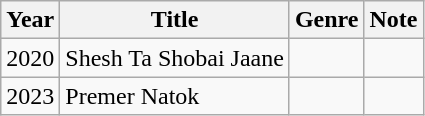<table class="wikitable">
<tr>
<th>Year</th>
<th>Title</th>
<th>Genre</th>
<th>Note</th>
</tr>
<tr>
<td>2020</td>
<td>Shesh Ta Shobai Jaane</td>
<td></td>
<td></td>
</tr>
<tr>
<td>2023</td>
<td>Premer Natok</td>
<td></td>
<td></td>
</tr>
</table>
